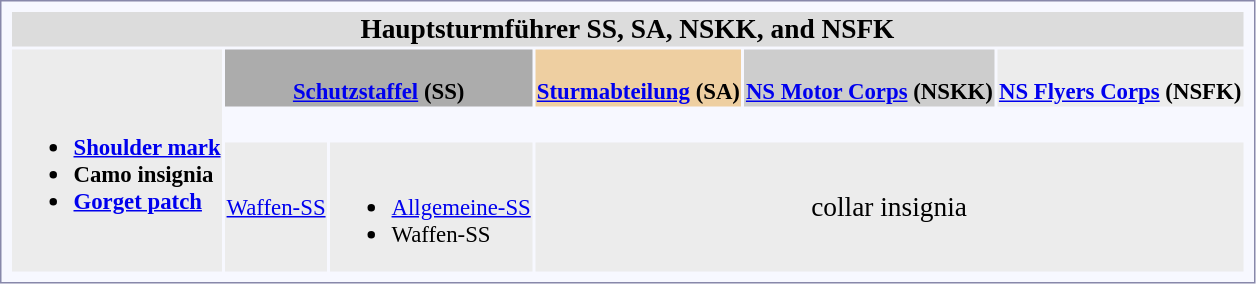<table style="border:1px solid #8888aa; background-color:#f7f8ff; padding:5px; font-size:95%; margin: 12px 12px 12px 0px;">
<tr bgcolor="#dcdcdc"|>
<td colspan=7 align=center><big><strong>Hauptsturmführer SS, SA, NSKK, and NSFK</strong></big></td>
</tr>
<tr>
<th rowspan=3 align=left bgcolor="#ececec"><br><ul><li><a href='#'>Shoulder mark</a></li><li>Camo insignia</li><li><a href='#'>Gorget patch</a></li></ul></th>
<th colspan=3 bgcolor="#acacac"><br><a href='#'>Schutzstaffel</a> (SS)</th>
<th bgcolor="#EECFA1"><br><a href='#'>Sturmabteilung</a> (SA)</th>
<th bgcolor="#cdcdcd"><br> <a href='#'>NS Motor Corps</a> (NSKK)</th>
<th bgcolor="#ececec"><br><a href='#'>NS Flyers Corps</a> (NSFK)</th>
</tr>
<tr align="center">
<td></td>
<td><br></td>
<td></td>
<td></td>
<td></td>
<td></td>
</tr>
<tr align="center" bgcolor="#ececec">
<td colspan=2><a href='#'>Waffen-SS</a></td>
<td align=left><br><ul><li><a href='#'>Allgemeine-SS</a></li><li>Waffen-SS</li></ul></td>
<td colspan=3><big>collar insignia</big></td>
</tr>
</table>
